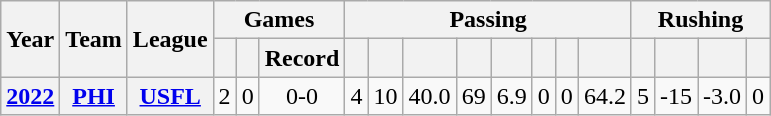<table class="wikitable" style="text-align:center">
<tr>
<th rowspan="2">Year</th>
<th rowspan="2">Team</th>
<th rowspan="2">League</th>
<th colspan="3">Games</th>
<th colspan="8">Passing</th>
<th colspan="4">Rushing</th>
</tr>
<tr>
<th></th>
<th></th>
<th>Record</th>
<th></th>
<th></th>
<th></th>
<th></th>
<th></th>
<th></th>
<th></th>
<th></th>
<th></th>
<th></th>
<th></th>
<th></th>
</tr>
<tr>
<th><a href='#'>2022</a></th>
<th><a href='#'>PHI</a></th>
<th><a href='#'>USFL</a></th>
<td>2</td>
<td>0</td>
<td>0-0</td>
<td>4</td>
<td>10</td>
<td>40.0</td>
<td>69</td>
<td>6.9</td>
<td>0</td>
<td>0</td>
<td>64.2</td>
<td>5</td>
<td>-15</td>
<td>-3.0</td>
<td>0</td>
</tr>
</table>
